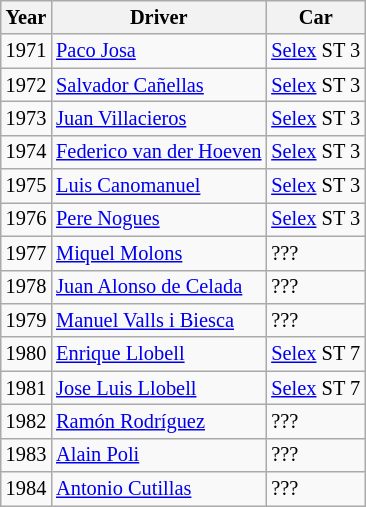<table class="wikitable" style="font-size:85%;">
<tr>
<th>Year</th>
<th>Driver</th>
<th>Car</th>
</tr>
<tr>
<td>1971</td>
<td> <a href='#'>Paco Josa</a></td>
<td><a href='#'>Selex</a> ST 3</td>
</tr>
<tr>
<td>1972</td>
<td> <a href='#'>Salvador Cañellas</a></td>
<td><a href='#'>Selex</a> ST 3</td>
</tr>
<tr>
<td>1973</td>
<td> <a href='#'>Juan Villacieros</a></td>
<td><a href='#'>Selex</a> ST 3</td>
</tr>
<tr>
<td>1974</td>
<td> <a href='#'>Federico van der Hoeven</a></td>
<td><a href='#'>Selex</a> ST 3</td>
</tr>
<tr>
<td>1975</td>
<td> <a href='#'>Luis Canomanuel</a></td>
<td><a href='#'>Selex</a> ST 3</td>
</tr>
<tr>
<td>1976</td>
<td> <a href='#'>Pere Nogues</a></td>
<td><a href='#'>Selex</a> ST 3</td>
</tr>
<tr>
<td>1977</td>
<td> <a href='#'>Miquel Molons</a></td>
<td>???</td>
</tr>
<tr>
<td>1978</td>
<td> <a href='#'>Juan Alonso de Celada</a></td>
<td>???</td>
</tr>
<tr>
<td>1979</td>
<td> <a href='#'>Manuel Valls i Biesca</a></td>
<td>???</td>
</tr>
<tr>
<td>1980</td>
<td> <a href='#'>Enrique Llobell</a></td>
<td><a href='#'>Selex</a> ST 7</td>
</tr>
<tr>
<td>1981</td>
<td> <a href='#'>Jose Luis Llobell</a></td>
<td><a href='#'>Selex</a> ST 7</td>
</tr>
<tr>
<td>1982</td>
<td> <a href='#'>Ramón Rodríguez</a></td>
<td>???</td>
</tr>
<tr>
<td>1983</td>
<td> <a href='#'>Alain Poli</a></td>
<td>???</td>
</tr>
<tr>
<td>1984</td>
<td> <a href='#'>Antonio Cutillas</a></td>
<td>???</td>
</tr>
</table>
